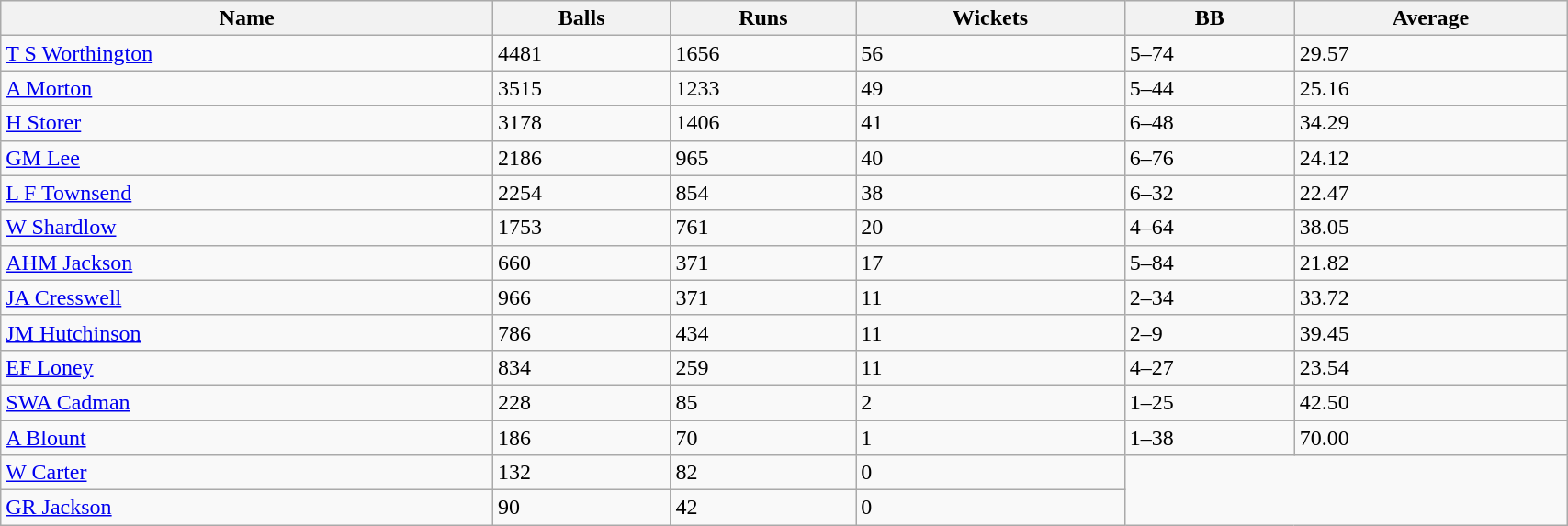<table class="wikitable sortable" style="width:90%;">
<tr style="background:#efefef;">
<th>Name</th>
<th>Balls</th>
<th>Runs</th>
<th>Wickets</th>
<th>BB</th>
<th>Average</th>
</tr>
<tr>
<td><a href='#'>T S Worthington</a></td>
<td>4481</td>
<td>1656</td>
<td>56</td>
<td>5–74</td>
<td>29.57</td>
</tr>
<tr>
<td><a href='#'>A Morton</a></td>
<td>3515</td>
<td>1233</td>
<td>49</td>
<td>5–44</td>
<td>25.16</td>
</tr>
<tr>
<td><a href='#'>H Storer</a></td>
<td>3178</td>
<td>1406</td>
<td>41</td>
<td>6–48</td>
<td>34.29</td>
</tr>
<tr>
<td><a href='#'>GM Lee</a></td>
<td>2186</td>
<td>965</td>
<td>40</td>
<td>6–76</td>
<td>24.12</td>
</tr>
<tr>
<td><a href='#'>L F Townsend</a></td>
<td>2254</td>
<td>854</td>
<td>38</td>
<td>6–32</td>
<td>22.47</td>
</tr>
<tr>
<td><a href='#'>W Shardlow</a></td>
<td>1753</td>
<td>761</td>
<td>20</td>
<td>4–64</td>
<td>38.05</td>
</tr>
<tr>
<td><a href='#'>AHM Jackson</a></td>
<td>660</td>
<td>371</td>
<td>17</td>
<td>5–84</td>
<td>21.82</td>
</tr>
<tr>
<td><a href='#'>JA Cresswell</a></td>
<td>966</td>
<td>371</td>
<td>11</td>
<td>2–34</td>
<td>33.72</td>
</tr>
<tr>
<td><a href='#'>JM Hutchinson</a></td>
<td>786</td>
<td>434</td>
<td>11</td>
<td>2–9</td>
<td>39.45</td>
</tr>
<tr>
<td><a href='#'>EF Loney</a></td>
<td>834</td>
<td>259</td>
<td>11</td>
<td>4–27</td>
<td>23.54</td>
</tr>
<tr>
<td><a href='#'>SWA Cadman</a></td>
<td>228</td>
<td>85</td>
<td>2</td>
<td>1–25</td>
<td>42.50</td>
</tr>
<tr>
<td><a href='#'>A Blount</a></td>
<td>186</td>
<td>70</td>
<td>1</td>
<td>1–38</td>
<td>70.00</td>
</tr>
<tr>
<td><a href='#'>W Carter</a></td>
<td>132</td>
<td>82</td>
<td>0</td>
</tr>
<tr>
<td><a href='#'>GR Jackson</a></td>
<td>90</td>
<td>42</td>
<td>0</td>
</tr>
</table>
